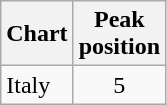<table class="wikitable sortable">
<tr>
<th>Chart</th>
<th>Peak<br>position</th>
</tr>
<tr>
<td>Italy</td>
<td align="center">5</td>
</tr>
</table>
